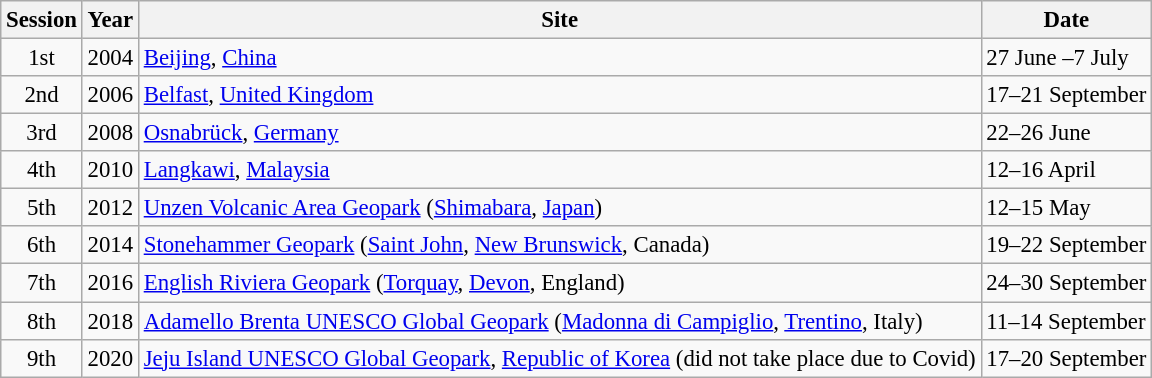<table class="wikitable sortable" style="font-size: 95%;">
<tr>
<th>Session</th>
<th>Year</th>
<th>Site</th>
<th>Date</th>
</tr>
<tr>
<td align="center">1st</td>
<td align="center">2004</td>
<td><a href='#'>Beijing</a>, <a href='#'>China</a></td>
<td>27 June –7 July</td>
</tr>
<tr>
<td align="center">2nd</td>
<td align="center">2006</td>
<td><a href='#'>Belfast</a>, <a href='#'>United Kingdom</a></td>
<td>17–21 September</td>
</tr>
<tr>
<td align="center">3rd</td>
<td align="center">2008</td>
<td><a href='#'>Osnabrück</a>, <a href='#'>Germany</a></td>
<td>22–26 June</td>
</tr>
<tr>
<td align="center">4th</td>
<td align="center">2010</td>
<td><a href='#'>Langkawi</a>, <a href='#'>Malaysia</a></td>
<td>12–16 April</td>
</tr>
<tr>
<td align="center">5th</td>
<td align="center">2012</td>
<td><a href='#'>Unzen Volcanic Area Geopark</a> (<a href='#'>Shimabara</a>, <a href='#'>Japan</a>)</td>
<td>12–15 May</td>
</tr>
<tr>
<td align="center">6th</td>
<td align="center">2014</td>
<td><a href='#'>Stonehammer Geopark</a> (<a href='#'>Saint John</a>, <a href='#'>New Brunswick</a>, Canada)</td>
<td>19–22 September</td>
</tr>
<tr>
<td align="center">7th</td>
<td align="center">2016</td>
<td><a href='#'>English Riviera Geopark</a> (<a href='#'>Torquay</a>, <a href='#'>Devon</a>, England)</td>
<td>24–30 September</td>
</tr>
<tr>
<td align="center">8th</td>
<td align="center">2018</td>
<td><a href='#'>Adamello Brenta UNESCO Global Geopark</a> (<a href='#'>Madonna di Campiglio</a>, <a href='#'>Trentino</a>, Italy)</td>
<td>11–14 September</td>
</tr>
<tr>
<td align="center">9th</td>
<td align="center">2020</td>
<td><a href='#'>Jeju Island UNESCO Global Geopark</a>, <a href='#'>Republic of Korea</a> (did not take place due to Covid)</td>
<td>17–20 September</td>
</tr>
</table>
